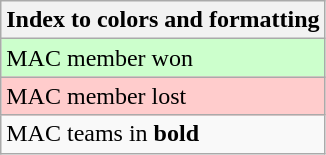<table class="wikitable">
<tr>
<th>Index to colors and formatting</th>
</tr>
<tr style="background:#cfc;">
<td>MAC member won</td>
</tr>
<tr style="background:#fcc;">
<td>MAC member lost</td>
</tr>
<tr>
<td>MAC teams in <strong>bold</strong></td>
</tr>
</table>
